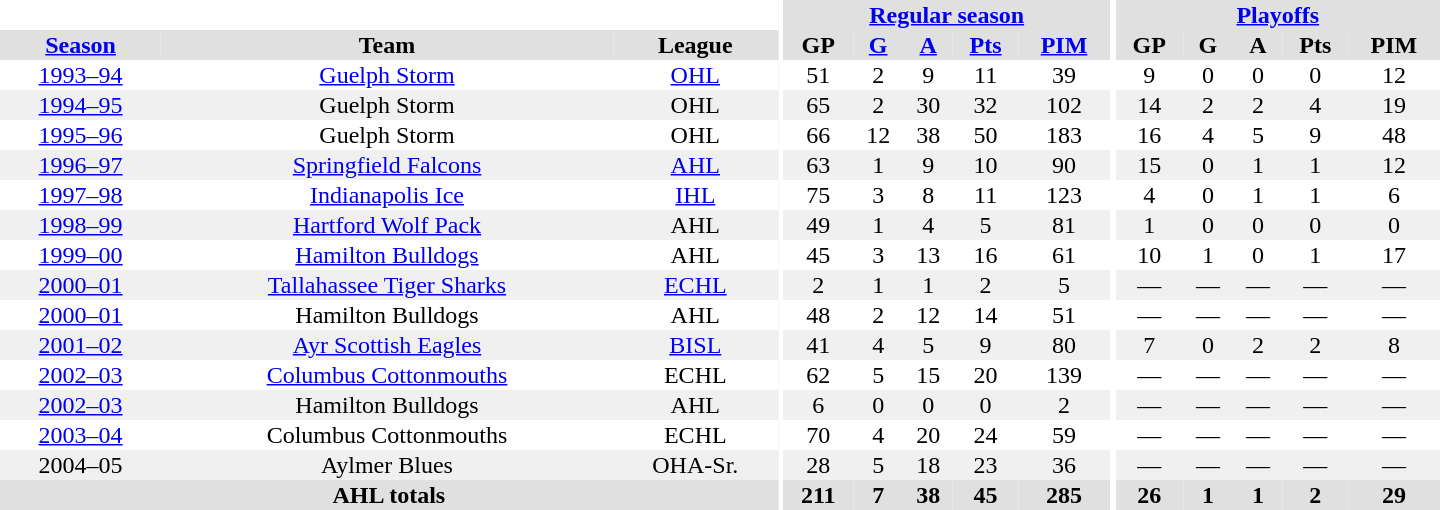<table border="0" cellpadding="1" cellspacing="0" style="text-align:center; width:60em">
<tr bgcolor="#e0e0e0">
<th colspan="3" bgcolor="#ffffff"></th>
<th rowspan="99" bgcolor="#ffffff"></th>
<th colspan="5"><a href='#'>Regular season</a></th>
<th rowspan="99" bgcolor="#ffffff"></th>
<th colspan="5"><a href='#'>Playoffs</a></th>
</tr>
<tr bgcolor="#e0e0e0">
<th><a href='#'>Season</a></th>
<th>Team</th>
<th>League</th>
<th>GP</th>
<th><a href='#'>G</a></th>
<th><a href='#'>A</a></th>
<th><a href='#'>Pts</a></th>
<th><a href='#'>PIM</a></th>
<th>GP</th>
<th>G</th>
<th>A</th>
<th>Pts</th>
<th>PIM</th>
</tr>
<tr>
<td><a href='#'>1993–94</a></td>
<td><a href='#'>Guelph Storm</a></td>
<td><a href='#'>OHL</a></td>
<td>51</td>
<td>2</td>
<td>9</td>
<td>11</td>
<td>39</td>
<td>9</td>
<td>0</td>
<td>0</td>
<td>0</td>
<td>12</td>
</tr>
<tr bgcolor="#f0f0f0">
<td><a href='#'>1994–95</a></td>
<td>Guelph Storm</td>
<td>OHL</td>
<td>65</td>
<td>2</td>
<td>30</td>
<td>32</td>
<td>102</td>
<td>14</td>
<td>2</td>
<td>2</td>
<td>4</td>
<td>19</td>
</tr>
<tr>
<td><a href='#'>1995–96</a></td>
<td>Guelph Storm</td>
<td>OHL</td>
<td>66</td>
<td>12</td>
<td>38</td>
<td>50</td>
<td>183</td>
<td>16</td>
<td>4</td>
<td>5</td>
<td>9</td>
<td>48</td>
</tr>
<tr bgcolor="#f0f0f0">
<td><a href='#'>1996–97</a></td>
<td><a href='#'>Springfield Falcons</a></td>
<td><a href='#'>AHL</a></td>
<td>63</td>
<td>1</td>
<td>9</td>
<td>10</td>
<td>90</td>
<td>15</td>
<td>0</td>
<td>1</td>
<td>1</td>
<td>12</td>
</tr>
<tr>
<td><a href='#'>1997–98</a></td>
<td><a href='#'>Indianapolis Ice</a></td>
<td><a href='#'>IHL</a></td>
<td>75</td>
<td>3</td>
<td>8</td>
<td>11</td>
<td>123</td>
<td>4</td>
<td>0</td>
<td>1</td>
<td>1</td>
<td>6</td>
</tr>
<tr bgcolor="#f0f0f0">
<td><a href='#'>1998–99</a></td>
<td><a href='#'>Hartford Wolf Pack</a></td>
<td>AHL</td>
<td>49</td>
<td>1</td>
<td>4</td>
<td>5</td>
<td>81</td>
<td>1</td>
<td>0</td>
<td>0</td>
<td>0</td>
<td>0</td>
</tr>
<tr>
<td><a href='#'>1999–00</a></td>
<td><a href='#'>Hamilton Bulldogs</a></td>
<td>AHL</td>
<td>45</td>
<td>3</td>
<td>13</td>
<td>16</td>
<td>61</td>
<td>10</td>
<td>1</td>
<td>0</td>
<td>1</td>
<td>17</td>
</tr>
<tr bgcolor="#f0f0f0">
<td><a href='#'>2000–01</a></td>
<td><a href='#'>Tallahassee Tiger Sharks</a></td>
<td><a href='#'>ECHL</a></td>
<td>2</td>
<td>1</td>
<td>1</td>
<td>2</td>
<td>5</td>
<td>—</td>
<td>—</td>
<td>—</td>
<td>—</td>
<td>—</td>
</tr>
<tr>
<td><a href='#'>2000–01</a></td>
<td>Hamilton Bulldogs</td>
<td>AHL</td>
<td>48</td>
<td>2</td>
<td>12</td>
<td>14</td>
<td>51</td>
<td>—</td>
<td>—</td>
<td>—</td>
<td>—</td>
<td>—</td>
</tr>
<tr bgcolor="#f0f0f0">
<td><a href='#'>2001–02</a></td>
<td><a href='#'>Ayr Scottish Eagles</a></td>
<td><a href='#'>BISL</a></td>
<td>41</td>
<td>4</td>
<td>5</td>
<td>9</td>
<td>80</td>
<td>7</td>
<td>0</td>
<td>2</td>
<td>2</td>
<td>8</td>
</tr>
<tr>
<td><a href='#'>2002–03</a></td>
<td><a href='#'>Columbus Cottonmouths</a></td>
<td>ECHL</td>
<td>62</td>
<td>5</td>
<td>15</td>
<td>20</td>
<td>139</td>
<td>—</td>
<td>—</td>
<td>—</td>
<td>—</td>
<td>—</td>
</tr>
<tr bgcolor="#f0f0f0">
<td><a href='#'>2002–03</a></td>
<td>Hamilton Bulldogs</td>
<td>AHL</td>
<td>6</td>
<td>0</td>
<td>0</td>
<td>0</td>
<td>2</td>
<td>—</td>
<td>—</td>
<td>—</td>
<td>—</td>
<td>—</td>
</tr>
<tr>
<td><a href='#'>2003–04</a></td>
<td>Columbus Cottonmouths</td>
<td>ECHL</td>
<td>70</td>
<td>4</td>
<td>20</td>
<td>24</td>
<td>59</td>
<td>—</td>
<td>—</td>
<td>—</td>
<td>—</td>
<td>—</td>
</tr>
<tr bgcolor="#f0f0f0">
<td>2004–05</td>
<td>Aylmer Blues</td>
<td>OHA-Sr.</td>
<td>28</td>
<td>5</td>
<td>18</td>
<td>23</td>
<td>36</td>
<td>—</td>
<td>—</td>
<td>—</td>
<td>—</td>
<td>—</td>
</tr>
<tr>
</tr>
<tr ALIGN="center" bgcolor="#e0e0e0">
<th colspan="3">AHL totals</th>
<th ALIGN="center">211</th>
<th ALIGN="center">7</th>
<th ALIGN="center">38</th>
<th ALIGN="center">45</th>
<th ALIGN="center">285</th>
<th ALIGN="center">26</th>
<th ALIGN="center">1</th>
<th ALIGN="center">1</th>
<th ALIGN="center">2</th>
<th ALIGN="center">29</th>
</tr>
</table>
